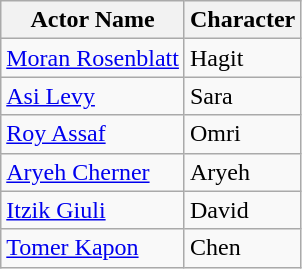<table class = wikitable>
<tr>
<th>Actor Name</th>
<th>Character</th>
</tr>
<tr>
<td><a href='#'>Moran Rosenblatt</a></td>
<td>Hagit</td>
</tr>
<tr>
<td><a href='#'>Asi Levy</a></td>
<td>Sara</td>
</tr>
<tr>
<td><a href='#'>Roy Assaf</a></td>
<td>Omri</td>
</tr>
<tr>
<td><a href='#'>Aryeh Cherner</a></td>
<td>Aryeh</td>
</tr>
<tr>
<td><a href='#'>Itzik Giuli</a></td>
<td>David</td>
</tr>
<tr>
<td><a href='#'>Tomer Kapon</a></td>
<td>Chen</td>
</tr>
</table>
